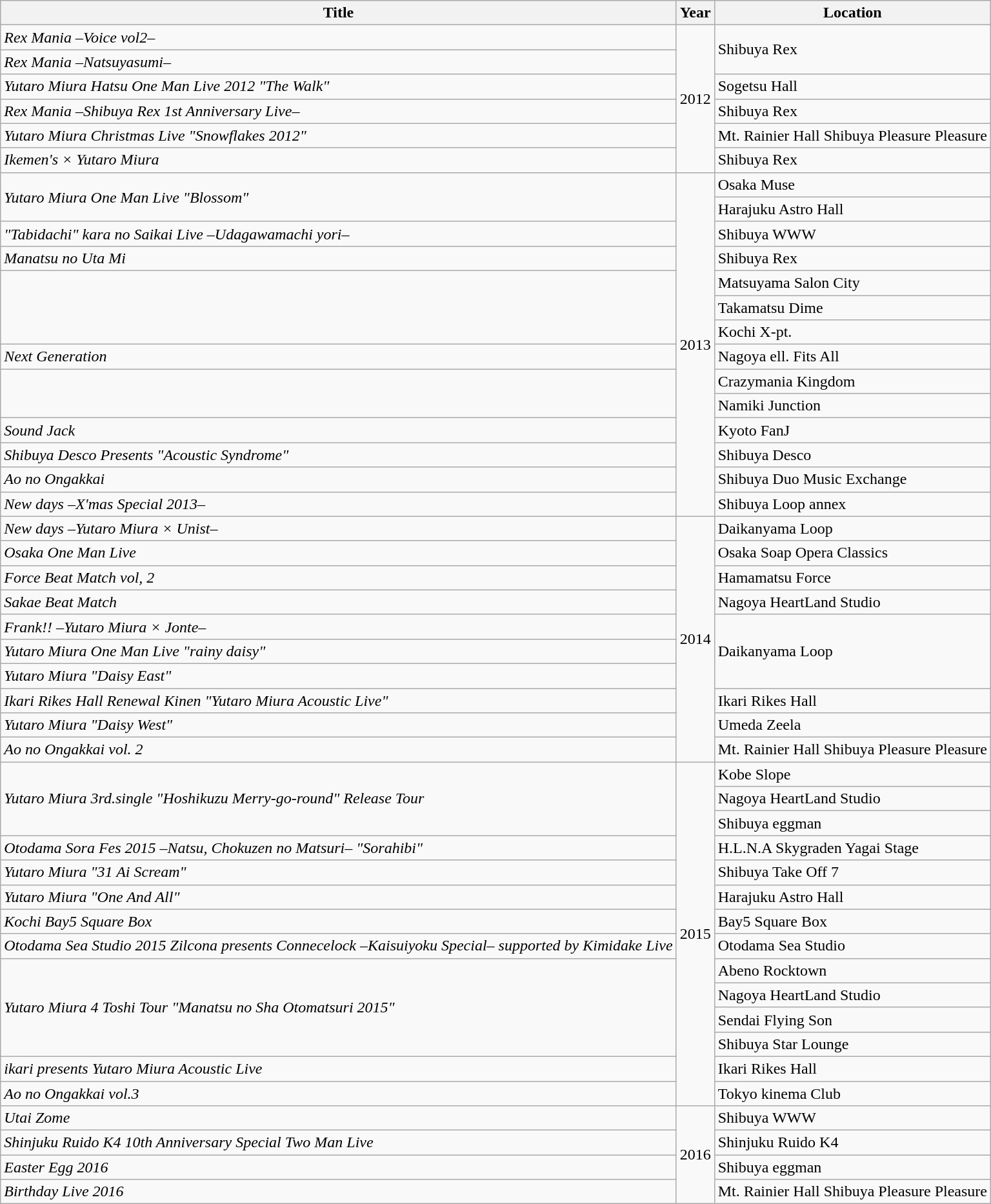<table class="wikitable">
<tr>
<th>Title</th>
<th>Year</th>
<th>Location</th>
</tr>
<tr>
<td><em>Rex Mania –Voice vol2–</em></td>
<td rowspan="6">2012</td>
<td rowspan="2">Shibuya Rex</td>
</tr>
<tr>
<td><em>Rex Mania –Natsuyasumi–</em></td>
</tr>
<tr>
<td><em>Yutaro Miura Hatsu One Man Live 2012 "The Walk"</em></td>
<td>Sogetsu Hall</td>
</tr>
<tr>
<td><em>Rex Mania –Shibuya Rex 1st Anniversary Live–</em></td>
<td>Shibuya Rex</td>
</tr>
<tr>
<td><em>Yutaro Miura Christmas Live "Snowflakes 2012"</em></td>
<td>Mt. Rainier Hall Shibuya Pleasure Pleasure</td>
</tr>
<tr>
<td><em>Ikemen's × Yutaro Miura</em></td>
<td>Shibuya Rex</td>
</tr>
<tr>
<td rowspan="2"><em>Yutaro Miura One Man Live "Blossom"</em></td>
<td rowspan="14">2013</td>
<td>Osaka Muse</td>
</tr>
<tr>
<td>Harajuku Astro Hall</td>
</tr>
<tr>
<td><em>"Tabidachi" kara no Saikai Live –Udagawamachi yori–</em></td>
<td>Shibuya WWW</td>
</tr>
<tr>
<td><em>Manatsu no Uta Mi</em></td>
<td>Shibuya Rex</td>
</tr>
<tr>
<td rowspan="3"></td>
<td>Matsuyama Salon City</td>
</tr>
<tr>
<td>Takamatsu Dime</td>
</tr>
<tr>
<td>Kochi X-pt.</td>
</tr>
<tr>
<td><em>Next Generation</em></td>
<td>Nagoya ell. Fits All</td>
</tr>
<tr>
<td rowspan="2"></td>
<td>Crazymania Kingdom</td>
</tr>
<tr>
<td>Namiki Junction</td>
</tr>
<tr>
<td><em>Sound Jack</em></td>
<td>Kyoto FanJ</td>
</tr>
<tr>
<td><em>Shibuya Desco Presents "Acoustic Syndrome"</em></td>
<td>Shibuya Desco</td>
</tr>
<tr>
<td><em>Ao no Ongakkai</em></td>
<td>Shibuya Duo Music Exchange</td>
</tr>
<tr>
<td><em>New days –X'mas Special 2013–</em></td>
<td>Shibuya Loop annex</td>
</tr>
<tr>
<td><em>New days –Yutaro Miura × Unist–</em></td>
<td rowspan="10">2014</td>
<td>Daikanyama Loop</td>
</tr>
<tr>
<td><em>Osaka One Man Live</em></td>
<td>Osaka Soap Opera Classics</td>
</tr>
<tr>
<td><em>Force Beat Match vol, 2</em></td>
<td>Hamamatsu Force</td>
</tr>
<tr>
<td><em>Sakae Beat Match</em></td>
<td>Nagoya HeartLand Studio</td>
</tr>
<tr>
<td><em>Frank!! –Yutaro Miura × Jonte–</em></td>
<td rowspan="3">Daikanyama Loop</td>
</tr>
<tr>
<td><em>Yutaro Miura One Man Live "rainy daisy"</em></td>
</tr>
<tr>
<td><em>Yutaro Miura "Daisy East"</em></td>
</tr>
<tr>
<td><em>Ikari Rikes Hall Renewal Kinen "Yutaro Miura Acoustic Live"</em></td>
<td>Ikari Rikes Hall</td>
</tr>
<tr>
<td><em>Yutaro Miura "Daisy West"</em></td>
<td>Umeda Zeela</td>
</tr>
<tr>
<td><em>Ao no Ongakkai vol. 2</em></td>
<td>Mt. Rainier Hall Shibuya Pleasure Pleasure</td>
</tr>
<tr>
<td rowspan="3"><em>Yutaro Miura 3rd.single "Hoshikuzu Merry-go-round" Release Tour</em></td>
<td rowspan="14">2015</td>
<td>Kobe Slope</td>
</tr>
<tr>
<td>Nagoya HeartLand Studio</td>
</tr>
<tr>
<td>Shibuya eggman</td>
</tr>
<tr>
<td><em>Otodama Sora Fes 2015 –Natsu, Chokuzen no Matsuri– "Sorahibi"</em></td>
<td>H.L.N.A Skygraden Yagai Stage</td>
</tr>
<tr>
<td><em>Yutaro Miura "31 Ai Scream"</em></td>
<td>Shibuya Take Off 7</td>
</tr>
<tr>
<td><em>Yutaro Miura "One And All"</em></td>
<td>Harajuku Astro Hall</td>
</tr>
<tr>
<td><em>Kochi Bay5 Square Box</em></td>
<td>Bay5 Square Box</td>
</tr>
<tr>
<td><em>Otodama Sea Studio 2015 Zilcona presents Connecelock –Kaisuiyoku Special– supported by Kimidake Live</em></td>
<td>Otodama Sea Studio</td>
</tr>
<tr>
<td rowspan="4"><em>Yutaro Miura 4 Toshi Tour "Manatsu no Sha Otomatsuri 2015"</em></td>
<td>Abeno Rocktown</td>
</tr>
<tr>
<td>Nagoya HeartLand Studio</td>
</tr>
<tr>
<td>Sendai Flying Son</td>
</tr>
<tr>
<td>Shibuya Star Lounge</td>
</tr>
<tr>
<td><em>ikari presents Yutaro Miura Acoustic Live</em></td>
<td>Ikari Rikes Hall</td>
</tr>
<tr>
<td><em>Ao no Ongakkai vol.3</em></td>
<td>Tokyo kinema Club</td>
</tr>
<tr>
<td><em>Utai Zome</em></td>
<td rowspan="4">2016</td>
<td>Shibuya WWW</td>
</tr>
<tr>
<td><em>Shinjuku Ruido K4 10th Anniversary Special Two Man Live</em></td>
<td>Shinjuku Ruido K4</td>
</tr>
<tr>
<td><em>Easter Egg 2016</em></td>
<td>Shibuya eggman</td>
</tr>
<tr>
<td><em>Birthday Live 2016</em></td>
<td>Mt. Rainier Hall Shibuya Pleasure Pleasure</td>
</tr>
</table>
